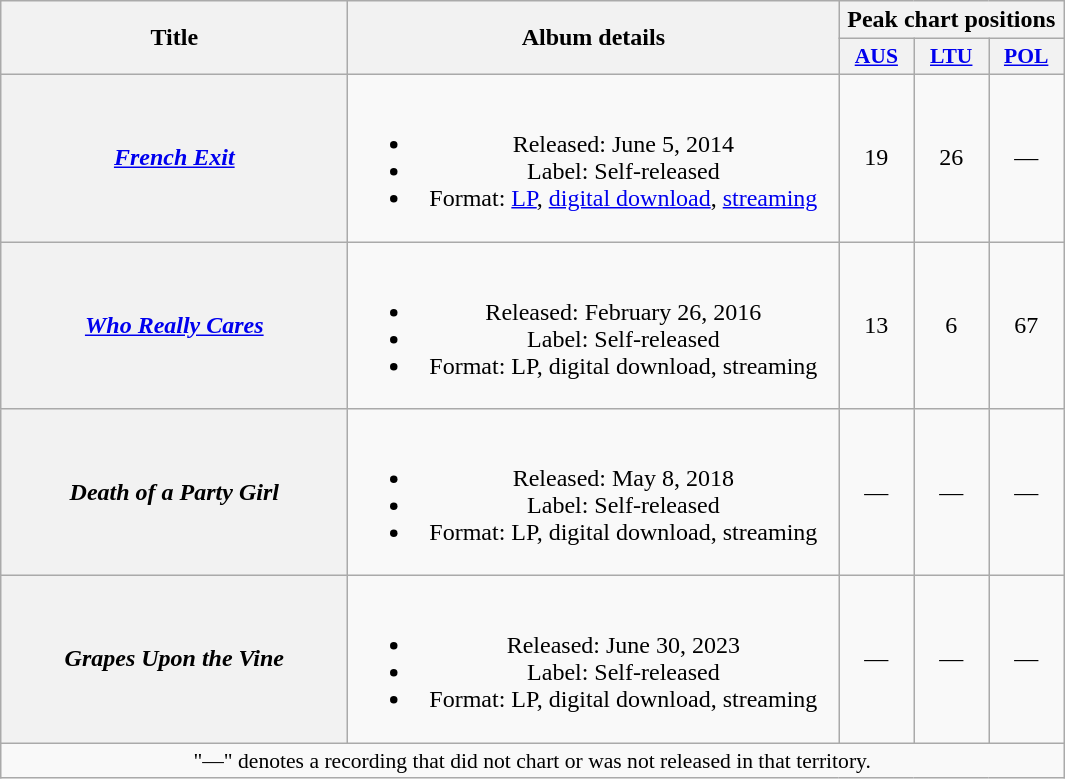<table class="wikitable plainrowheaders" style="text-align:center;">
<tr>
<th scope="col" rowspan="2" style="width:14em;">Title</th>
<th scope="col" rowspan="2" style="width:20em;">Album details</th>
<th scope="col" colspan="3">Peak chart positions</th>
</tr>
<tr>
<th scope="col" style="width:3em;font-size:90%;"><a href='#'>AUS</a><br></th>
<th scope="col" style="width:3em;font-size:90%;"><a href='#'>LTU</a><br></th>
<th scope="col" style="width:3em;font-size:90%;"><a href='#'>POL</a><br></th>
</tr>
<tr>
<th scope="row"><em><a href='#'>French Exit</a></em></th>
<td><br><ul><li>Released: June 5, 2014</li><li>Label: Self-released</li><li>Format: <a href='#'>LP</a>, <a href='#'>digital download</a>, <a href='#'>streaming</a></li></ul></td>
<td>19</td>
<td>26</td>
<td>—</td>
</tr>
<tr>
<th scope="row"><em><a href='#'>Who Really Cares</a></em></th>
<td><br><ul><li>Released: February 26, 2016</li><li>Label: Self-released</li><li>Format: LP, digital download, streaming</li></ul></td>
<td>13</td>
<td>6</td>
<td>67</td>
</tr>
<tr>
<th scope="row"><em>Death of a Party Girl</em></th>
<td><br><ul><li>Released: May 8, 2018</li><li>Label: Self-released</li><li>Format: LP, digital download, streaming</li></ul></td>
<td>—</td>
<td>—</td>
<td>—</td>
</tr>
<tr>
<th scope="row"><em>Grapes Upon the Vine</em></th>
<td><br><ul><li>Released: June 30, 2023</li><li>Label: Self-released</li><li>Format: LP, digital download, streaming</li></ul></td>
<td>—</td>
<td>—</td>
<td>—</td>
</tr>
<tr>
<td colspan="14" style="font-size:90%">"—" denotes a recording that did not chart or was not released in that territory.</td>
</tr>
</table>
